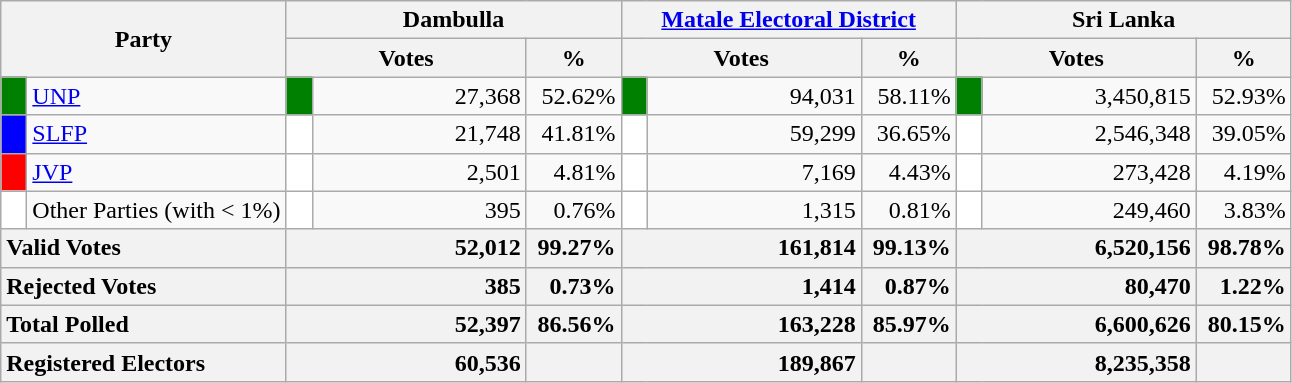<table class="wikitable">
<tr>
<th colspan="2" width="144px"rowspan="2">Party</th>
<th colspan="3" width="216px">Dambulla</th>
<th colspan="3" width="216px"><a href='#'>Matale Electoral District</a></th>
<th colspan="3" width="216px">Sri Lanka</th>
</tr>
<tr>
<th colspan="2" width="144px">Votes</th>
<th>%</th>
<th colspan="2" width="144px">Votes</th>
<th>%</th>
<th colspan="2" width="144px">Votes</th>
<th>%</th>
</tr>
<tr>
<td style="background-color:green;" width="10px"></td>
<td style="text-align:left;"><a href='#'>UNP</a></td>
<td style="background-color:green;" width="10px"></td>
<td style="text-align:right;">27,368</td>
<td style="text-align:right;">52.62%</td>
<td style="background-color:green;" width="10px"></td>
<td style="text-align:right;">94,031</td>
<td style="text-align:right;">58.11%</td>
<td style="background-color:green;" width="10px"></td>
<td style="text-align:right;">3,450,815</td>
<td style="text-align:right;">52.93%</td>
</tr>
<tr>
<td style="background-color:blue;" width="10px"></td>
<td style="text-align:left;"><a href='#'>SLFP</a></td>
<td style="background-color:white;" width="10px"></td>
<td style="text-align:right;">21,748</td>
<td style="text-align:right;">41.81%</td>
<td style="background-color:white;" width="10px"></td>
<td style="text-align:right;">59,299</td>
<td style="text-align:right;">36.65%</td>
<td style="background-color:white;" width="10px"></td>
<td style="text-align:right;">2,546,348</td>
<td style="text-align:right;">39.05%</td>
</tr>
<tr>
<td style="background-color:red;" width="10px"></td>
<td style="text-align:left;"><a href='#'>JVP</a></td>
<td style="background-color:white;" width="10px"></td>
<td style="text-align:right;">2,501</td>
<td style="text-align:right;">4.81%</td>
<td style="background-color:white;" width="10px"></td>
<td style="text-align:right;">7,169</td>
<td style="text-align:right;">4.43%</td>
<td style="background-color:white;" width="10px"></td>
<td style="text-align:right;">273,428</td>
<td style="text-align:right;">4.19%</td>
</tr>
<tr>
<td style="background-color:white;" width="10px"></td>
<td style="text-align:left;">Other Parties (with < 1%)</td>
<td style="background-color:white;" width="10px"></td>
<td style="text-align:right;">395</td>
<td style="text-align:right;">0.76%</td>
<td style="background-color:white;" width="10px"></td>
<td style="text-align:right;">1,315</td>
<td style="text-align:right;">0.81%</td>
<td style="background-color:white;" width="10px"></td>
<td style="text-align:right;">249,460</td>
<td style="text-align:right;">3.83%</td>
</tr>
<tr>
<th colspan="2" width="144px"style="text-align:left;">Valid Votes</th>
<th style="text-align:right;"colspan="2" width="144px">52,012</th>
<th style="text-align:right;">99.27%</th>
<th style="text-align:right;"colspan="2" width="144px">161,814</th>
<th style="text-align:right;">99.13%</th>
<th style="text-align:right;"colspan="2" width="144px">6,520,156</th>
<th style="text-align:right;">98.78%</th>
</tr>
<tr>
<th colspan="2" width="144px"style="text-align:left;">Rejected Votes</th>
<th style="text-align:right;"colspan="2" width="144px">385</th>
<th style="text-align:right;">0.73%</th>
<th style="text-align:right;"colspan="2" width="144px">1,414</th>
<th style="text-align:right;">0.87%</th>
<th style="text-align:right;"colspan="2" width="144px">80,470</th>
<th style="text-align:right;">1.22%</th>
</tr>
<tr>
<th colspan="2" width="144px"style="text-align:left;">Total Polled</th>
<th style="text-align:right;"colspan="2" width="144px">52,397</th>
<th style="text-align:right;">86.56%</th>
<th style="text-align:right;"colspan="2" width="144px">163,228</th>
<th style="text-align:right;">85.97%</th>
<th style="text-align:right;"colspan="2" width="144px">6,600,626</th>
<th style="text-align:right;">80.15%</th>
</tr>
<tr>
<th colspan="2" width="144px"style="text-align:left;">Registered Electors</th>
<th style="text-align:right;"colspan="2" width="144px">60,536</th>
<th></th>
<th style="text-align:right;"colspan="2" width="144px">189,867</th>
<th></th>
<th style="text-align:right;"colspan="2" width="144px">8,235,358</th>
<th></th>
</tr>
</table>
